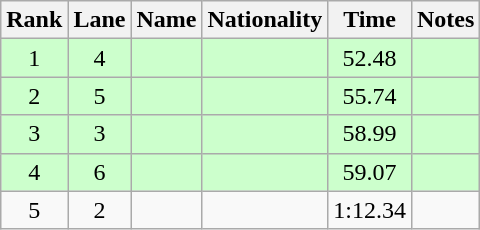<table class="wikitable sortable" style="text-align:center">
<tr>
<th>Rank</th>
<th>Lane</th>
<th>Name</th>
<th>Nationality</th>
<th>Time</th>
<th>Notes</th>
</tr>
<tr bgcolor=ccffcc>
<td>1</td>
<td>4</td>
<td align=left></td>
<td align=left></td>
<td>52.48</td>
<td><strong></strong> <strong></strong></td>
</tr>
<tr bgcolor=ccffcc>
<td>2</td>
<td>5</td>
<td align=left></td>
<td align=left></td>
<td>55.74</td>
<td><strong></strong></td>
</tr>
<tr bgcolor=ccffcc>
<td>3</td>
<td>3</td>
<td align=left></td>
<td align=left></td>
<td>58.99</td>
<td><strong></strong></td>
</tr>
<tr bgcolor=ccffcc>
<td>4</td>
<td>6</td>
<td align=left></td>
<td align=left></td>
<td>59.07</td>
<td><strong></strong></td>
</tr>
<tr>
<td>5</td>
<td>2</td>
<td align=left></td>
<td align=left></td>
<td>1:12.34</td>
<td></td>
</tr>
</table>
